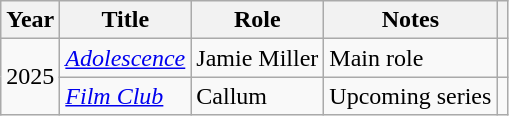<table class="wikitable sortable">
<tr>
<th>Year</th>
<th>Title</th>
<th>Role</th>
<th class="unsortable">Notes</th>
<th class="unsortable"></th>
</tr>
<tr>
<td rowspan="2">2025</td>
<td><em><a href='#'>Adolescence</a></em></td>
<td>Jamie Miller</td>
<td>Main role</td>
<td></td>
</tr>
<tr>
<td><em><a href='#'>Film Club</a></em></td>
<td>Callum</td>
<td>Upcoming series</td>
<td></td>
</tr>
</table>
